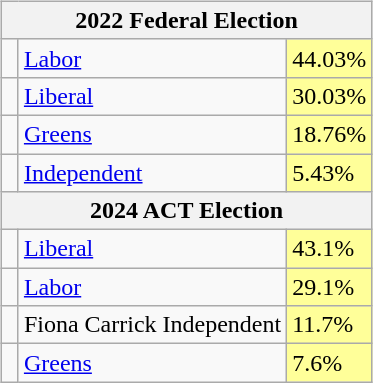<table style="float:right; margin:0 0 0.5em 1em;">
<tr>
<td><br><table class="wikitable">
<tr>
<th colspan = 3>2022 Federal Election</th>
</tr>
<tr>
<td> </td>
<td><a href='#'>Labor</a></td>
<td style="background:#ff9;">44.03%</td>
</tr>
<tr>
<td> </td>
<td><a href='#'>Liberal</a></td>
<td style="background:#ff9;">30.03%</td>
</tr>
<tr>
<td> </td>
<td><a href='#'>Greens</a></td>
<td style="background:#ff9;">18.76%</td>
</tr>
<tr>
<td> </td>
<td><a href='#'>Independent</a></td>
<td style="background:#ff9;">5.43%</td>
</tr>
<tr>
<th colspan = 3>2024 ACT Election</th>
</tr>
<tr>
<td> </td>
<td><a href='#'>Liberal</a></td>
<td style="background:#ff9;">43.1%</td>
</tr>
<tr>
<td> </td>
<td><a href='#'>Labor</a></td>
<td style="background:#ff9;">29.1%</td>
</tr>
<tr>
<td> </td>
<td>Fiona Carrick Independent</td>
<td style="background:#ff9;">11.7%</td>
</tr>
<tr>
<td> </td>
<td><a href='#'>Greens</a></td>
<td style="background:#ff9;">7.6%</td>
</tr>
</table>
</td>
</tr>
</table>
